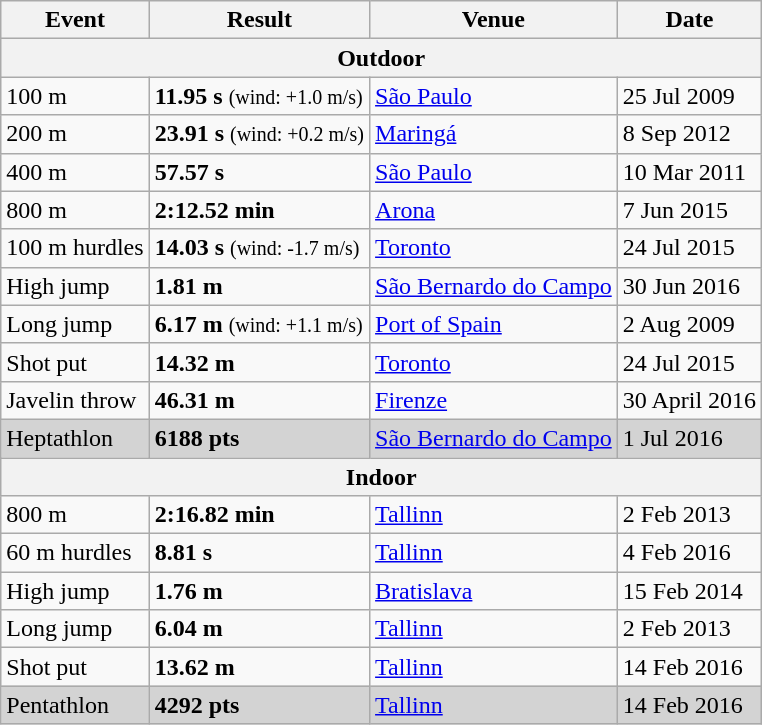<table class="wikitable">
<tr>
<th>Event</th>
<th>Result</th>
<th>Venue</th>
<th>Date</th>
</tr>
<tr>
<th colspan="4">Outdoor</th>
</tr>
<tr>
<td>100 m</td>
<td><strong>11.95 s</strong> <small>(wind: +1.0 m/s)</small></td>
<td> <a href='#'>São Paulo</a></td>
<td>25 Jul 2009</td>
</tr>
<tr>
<td>200 m</td>
<td><strong>23.91 s</strong> <small>(wind: +0.2 m/s)</small></td>
<td> <a href='#'>Maringá</a></td>
<td>8 Sep 2012</td>
</tr>
<tr>
<td>400 m</td>
<td><strong>57.57 s</strong></td>
<td> <a href='#'>São Paulo</a></td>
<td>10 Mar 2011</td>
</tr>
<tr>
<td>800 m</td>
<td><strong>2:12.52 min</strong></td>
<td> <a href='#'>Arona</a></td>
<td>7 Jun 2015</td>
</tr>
<tr>
<td>100 m hurdles</td>
<td><strong>14.03 s</strong> <small>(wind: -1.7 m/s)</small></td>
<td> <a href='#'>Toronto</a></td>
<td>24 Jul 2015</td>
</tr>
<tr>
<td>High jump</td>
<td><strong>1.81 m</strong></td>
<td> <a href='#'>São Bernardo do Campo</a></td>
<td>30 Jun 2016</td>
</tr>
<tr>
<td>Long jump</td>
<td><strong>6.17 m</strong> <small>(wind: +1.1 m/s)</small></td>
<td> <a href='#'>Port of Spain</a></td>
<td>2 Aug 2009</td>
</tr>
<tr>
<td>Shot put</td>
<td><strong>14.32 m</strong></td>
<td> <a href='#'>Toronto</a></td>
<td>24 Jul 2015</td>
</tr>
<tr>
<td>Javelin throw</td>
<td><strong>46.31 m</strong></td>
<td> <a href='#'>Firenze</a></td>
<td>30 April 2016</td>
</tr>
<tr bgcolor=lightgray>
<td>Heptathlon</td>
<td><strong>6188 pts</strong></td>
<td> <a href='#'>São Bernardo do Campo</a></td>
<td>1 Jul 2016</td>
</tr>
<tr>
<th colspan="4">Indoor</th>
</tr>
<tr>
<td>800 m</td>
<td><strong>2:16.82 min</strong></td>
<td> <a href='#'>Tallinn</a></td>
<td>2 Feb 2013</td>
</tr>
<tr>
<td>60 m hurdles</td>
<td><strong>8.81 s</strong></td>
<td> <a href='#'>Tallinn</a></td>
<td>4 Feb 2016</td>
</tr>
<tr>
<td>High jump</td>
<td><strong>1.76 m</strong></td>
<td> <a href='#'>Bratislava</a></td>
<td>15 Feb 2014</td>
</tr>
<tr>
<td>Long jump</td>
<td><strong>6.04 m</strong></td>
<td> <a href='#'>Tallinn</a></td>
<td>2 Feb 2013</td>
</tr>
<tr>
<td>Shot put</td>
<td><strong>13.62 m</strong></td>
<td> <a href='#'>Tallinn</a></td>
<td>14 Feb 2016</td>
</tr>
<tr bgcolor=lightgray>
<td>Pentathlon</td>
<td><strong>4292 pts</strong></td>
<td> <a href='#'>Tallinn</a></td>
<td>14 Feb 2016</td>
</tr>
</table>
